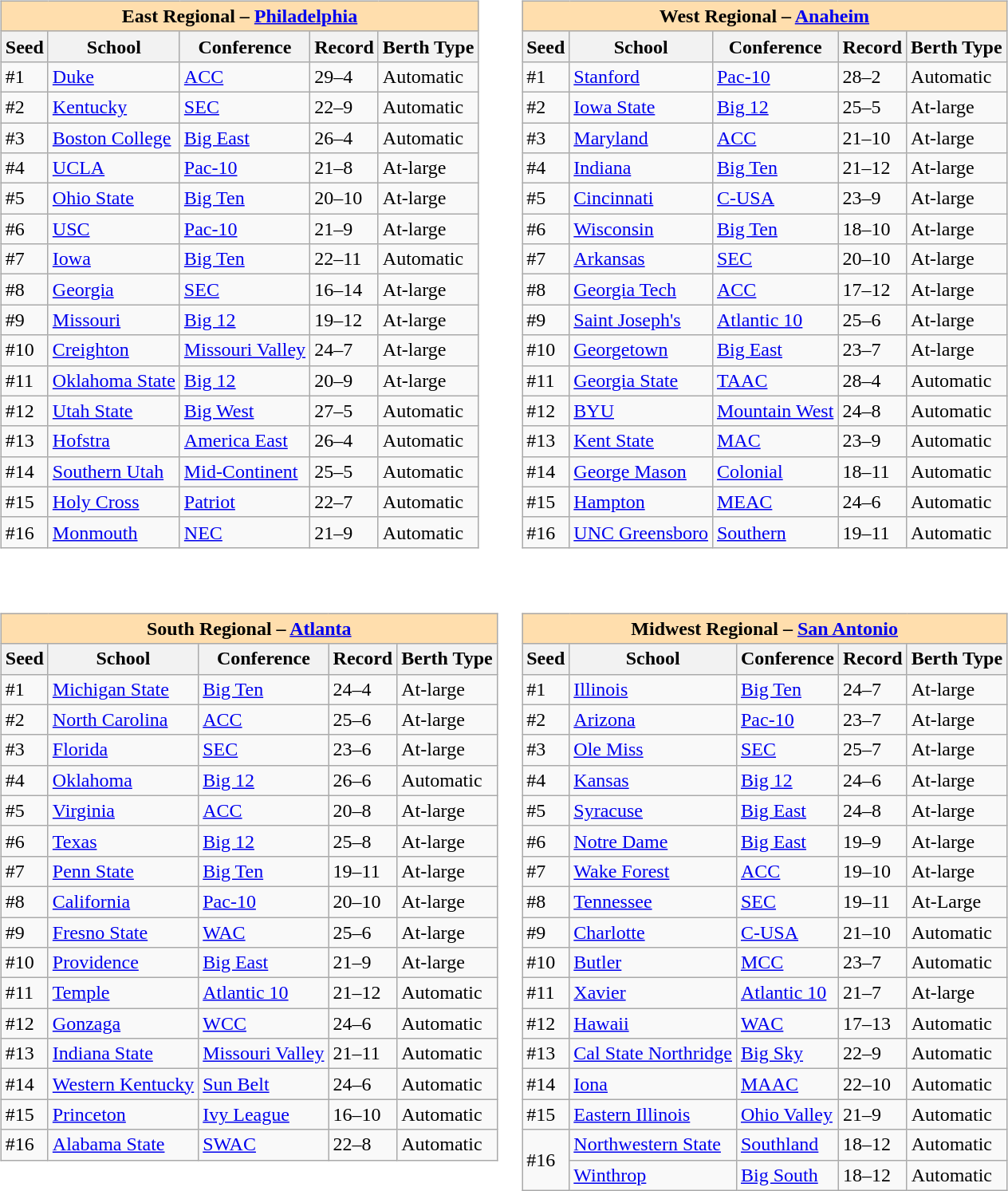<table>
<tr>
<td valign=top><br><table class="wikitable">
<tr>
<th colspan="5" style="background:#ffdead;">East Regional – <a href='#'>Philadelphia</a></th>
</tr>
<tr>
<th>Seed</th>
<th>School</th>
<th>Conference</th>
<th>Record</th>
<th>Berth Type</th>
</tr>
<tr>
<td>#1</td>
<td><a href='#'>Duke</a></td>
<td><a href='#'>ACC</a></td>
<td>29–4</td>
<td>Automatic</td>
</tr>
<tr>
<td>#2</td>
<td><a href='#'>Kentucky</a></td>
<td><a href='#'>SEC</a></td>
<td>22–9</td>
<td>Automatic</td>
</tr>
<tr>
<td>#3</td>
<td><a href='#'>Boston College</a></td>
<td><a href='#'>Big East</a></td>
<td>26–4</td>
<td>Automatic</td>
</tr>
<tr>
<td>#4</td>
<td><a href='#'>UCLA</a></td>
<td><a href='#'>Pac-10</a></td>
<td>21–8</td>
<td>At-large</td>
</tr>
<tr>
<td>#5</td>
<td><a href='#'>Ohio State</a></td>
<td><a href='#'>Big Ten</a></td>
<td>20–10</td>
<td>At-large</td>
</tr>
<tr>
<td>#6</td>
<td><a href='#'>USC</a></td>
<td><a href='#'>Pac-10</a></td>
<td>21–9</td>
<td>At-large</td>
</tr>
<tr>
<td>#7</td>
<td><a href='#'>Iowa</a></td>
<td><a href='#'>Big Ten</a></td>
<td>22–11</td>
<td>Automatic</td>
</tr>
<tr>
<td>#8</td>
<td><a href='#'>Georgia</a></td>
<td><a href='#'>SEC</a></td>
<td>16–14</td>
<td>At-large</td>
</tr>
<tr>
<td>#9</td>
<td><a href='#'>Missouri</a></td>
<td><a href='#'>Big 12</a></td>
<td>19–12</td>
<td>At-large</td>
</tr>
<tr>
<td>#10</td>
<td><a href='#'>Creighton</a></td>
<td><a href='#'>Missouri Valley</a></td>
<td>24–7</td>
<td>At-large</td>
</tr>
<tr>
<td>#11</td>
<td><a href='#'>Oklahoma State</a></td>
<td><a href='#'>Big 12</a></td>
<td>20–9</td>
<td>At-large</td>
</tr>
<tr>
<td>#12</td>
<td><a href='#'>Utah State</a></td>
<td><a href='#'>Big West</a></td>
<td>27–5</td>
<td>Automatic</td>
</tr>
<tr>
<td>#13</td>
<td><a href='#'>Hofstra</a></td>
<td><a href='#'>America East</a></td>
<td>26–4</td>
<td>Automatic</td>
</tr>
<tr>
<td>#14</td>
<td><a href='#'>Southern Utah</a></td>
<td><a href='#'>Mid-Continent</a></td>
<td>25–5</td>
<td>Automatic</td>
</tr>
<tr>
<td>#15</td>
<td><a href='#'>Holy Cross</a></td>
<td><a href='#'>Patriot</a></td>
<td>22–7</td>
<td>Automatic</td>
</tr>
<tr>
<td>#16</td>
<td><a href='#'>Monmouth</a></td>
<td><a href='#'>NEC</a></td>
<td>21–9</td>
<td>Automatic</td>
</tr>
</table>
</td>
<td valign=top><br><table class="wikitable">
<tr>
<th colspan="5" style="background:#ffdead;">West Regional – <a href='#'>Anaheim</a></th>
</tr>
<tr>
<th>Seed</th>
<th>School</th>
<th>Conference</th>
<th>Record</th>
<th>Berth Type</th>
</tr>
<tr>
<td>#1</td>
<td><a href='#'>Stanford</a></td>
<td><a href='#'>Pac-10</a></td>
<td>28–2</td>
<td>Automatic</td>
</tr>
<tr>
<td>#2</td>
<td><a href='#'>Iowa State</a></td>
<td><a href='#'>Big 12</a></td>
<td>25–5</td>
<td>At-large</td>
</tr>
<tr>
<td>#3</td>
<td><a href='#'>Maryland</a></td>
<td><a href='#'>ACC</a></td>
<td>21–10</td>
<td>At-large</td>
</tr>
<tr>
<td>#4</td>
<td><a href='#'>Indiana</a></td>
<td><a href='#'>Big Ten</a></td>
<td>21–12</td>
<td>At-large</td>
</tr>
<tr>
<td>#5</td>
<td><a href='#'>Cincinnati</a></td>
<td><a href='#'>C-USA</a></td>
<td>23–9</td>
<td>At-large</td>
</tr>
<tr>
<td>#6</td>
<td><a href='#'>Wisconsin</a></td>
<td><a href='#'>Big Ten</a></td>
<td>18–10</td>
<td>At-large</td>
</tr>
<tr>
<td>#7</td>
<td><a href='#'>Arkansas</a></td>
<td><a href='#'>SEC</a></td>
<td>20–10</td>
<td>At-large</td>
</tr>
<tr>
<td>#8</td>
<td><a href='#'>Georgia Tech</a></td>
<td><a href='#'>ACC</a></td>
<td>17–12</td>
<td>At-large</td>
</tr>
<tr>
<td>#9</td>
<td><a href='#'>Saint Joseph's</a></td>
<td><a href='#'>Atlantic 10</a></td>
<td>25–6</td>
<td>At-large</td>
</tr>
<tr>
<td>#10</td>
<td><a href='#'>Georgetown</a></td>
<td><a href='#'>Big East</a></td>
<td>23–7</td>
<td>At-large</td>
</tr>
<tr>
<td>#11</td>
<td><a href='#'>Georgia State</a></td>
<td><a href='#'>TAAC</a></td>
<td>28–4</td>
<td>Automatic</td>
</tr>
<tr>
<td>#12</td>
<td><a href='#'>BYU</a></td>
<td><a href='#'>Mountain West</a></td>
<td>24–8</td>
<td>Automatic</td>
</tr>
<tr>
<td>#13</td>
<td><a href='#'>Kent State</a></td>
<td><a href='#'>MAC</a></td>
<td>23–9</td>
<td>Automatic</td>
</tr>
<tr>
<td>#14</td>
<td><a href='#'>George Mason</a></td>
<td><a href='#'>Colonial</a></td>
<td>18–11</td>
<td>Automatic</td>
</tr>
<tr>
<td>#15</td>
<td><a href='#'>Hampton</a></td>
<td><a href='#'>MEAC</a></td>
<td>24–6</td>
<td>Automatic</td>
</tr>
<tr>
<td>#16</td>
<td><a href='#'>UNC Greensboro</a></td>
<td><a href='#'>Southern</a></td>
<td>19–11</td>
<td>Automatic</td>
</tr>
</table>
</td>
</tr>
<tr>
<td valign=top><br><table class="wikitable">
<tr>
<th colspan="5" style="background:#ffdead;">South Regional – <a href='#'>Atlanta</a></th>
</tr>
<tr>
<th>Seed</th>
<th>School</th>
<th>Conference</th>
<th>Record</th>
<th>Berth Type</th>
</tr>
<tr>
<td>#1</td>
<td><a href='#'>Michigan State</a></td>
<td><a href='#'>Big Ten</a></td>
<td>24–4</td>
<td>At-large</td>
</tr>
<tr>
<td>#2</td>
<td><a href='#'>North Carolina</a></td>
<td><a href='#'>ACC</a></td>
<td>25–6</td>
<td>At-large</td>
</tr>
<tr>
<td>#3</td>
<td><a href='#'>Florida</a></td>
<td><a href='#'>SEC</a></td>
<td>23–6</td>
<td>At-large</td>
</tr>
<tr>
<td>#4</td>
<td><a href='#'>Oklahoma</a></td>
<td><a href='#'>Big 12</a></td>
<td>26–6</td>
<td>Automatic</td>
</tr>
<tr>
<td>#5</td>
<td><a href='#'>Virginia</a></td>
<td><a href='#'>ACC</a></td>
<td>20–8</td>
<td>At-large</td>
</tr>
<tr>
<td>#6</td>
<td><a href='#'>Texas</a></td>
<td><a href='#'>Big 12</a></td>
<td>25–8</td>
<td>At-large</td>
</tr>
<tr>
<td>#7</td>
<td><a href='#'>Penn State</a></td>
<td><a href='#'>Big Ten</a></td>
<td>19–11</td>
<td>At-large</td>
</tr>
<tr>
<td>#8</td>
<td><a href='#'>California</a></td>
<td><a href='#'>Pac-10</a></td>
<td>20–10</td>
<td>At-large</td>
</tr>
<tr>
<td>#9</td>
<td><a href='#'>Fresno State</a></td>
<td><a href='#'>WAC</a></td>
<td>25–6</td>
<td>At-large</td>
</tr>
<tr>
<td>#10</td>
<td><a href='#'>Providence</a></td>
<td><a href='#'>Big East</a></td>
<td>21–9</td>
<td>At-large</td>
</tr>
<tr>
<td>#11</td>
<td><a href='#'>Temple</a></td>
<td><a href='#'>Atlantic 10</a></td>
<td>21–12</td>
<td>Automatic</td>
</tr>
<tr>
<td>#12</td>
<td><a href='#'>Gonzaga</a></td>
<td><a href='#'>WCC</a></td>
<td>24–6</td>
<td>Automatic</td>
</tr>
<tr>
<td>#13</td>
<td><a href='#'>Indiana State</a></td>
<td><a href='#'>Missouri Valley</a></td>
<td>21–11</td>
<td>Automatic</td>
</tr>
<tr>
<td>#14</td>
<td><a href='#'>Western Kentucky</a></td>
<td><a href='#'>Sun Belt</a></td>
<td>24–6</td>
<td>Automatic</td>
</tr>
<tr>
<td>#15</td>
<td><a href='#'>Princeton</a></td>
<td><a href='#'>Ivy League</a></td>
<td>16–10</td>
<td>Automatic</td>
</tr>
<tr>
<td>#16</td>
<td><a href='#'>Alabama State</a></td>
<td><a href='#'>SWAC</a></td>
<td>22–8</td>
<td>Automatic</td>
</tr>
</table>
</td>
<td valign=top><br><table class="wikitable">
<tr>
<th colspan="5" style="background:#ffdead;">Midwest Regional – <a href='#'>San Antonio</a></th>
</tr>
<tr>
<th>Seed</th>
<th>School</th>
<th>Conference</th>
<th>Record</th>
<th>Berth Type</th>
</tr>
<tr>
<td>#1</td>
<td><a href='#'>Illinois</a></td>
<td><a href='#'>Big Ten</a></td>
<td>24–7</td>
<td>At-large</td>
</tr>
<tr>
<td>#2</td>
<td><a href='#'>Arizona</a></td>
<td><a href='#'>Pac-10</a></td>
<td>23–7</td>
<td>At-large</td>
</tr>
<tr>
<td>#3</td>
<td><a href='#'>Ole Miss</a></td>
<td><a href='#'>SEC</a></td>
<td>25–7</td>
<td>At-large</td>
</tr>
<tr>
<td>#4</td>
<td><a href='#'>Kansas</a></td>
<td><a href='#'>Big 12</a></td>
<td>24–6</td>
<td>At-large</td>
</tr>
<tr>
<td>#5</td>
<td><a href='#'>Syracuse</a></td>
<td><a href='#'>Big East</a></td>
<td>24–8</td>
<td>At-large</td>
</tr>
<tr>
<td>#6</td>
<td><a href='#'>Notre Dame</a></td>
<td><a href='#'>Big East</a></td>
<td>19–9</td>
<td>At-large</td>
</tr>
<tr>
<td>#7</td>
<td><a href='#'>Wake Forest</a></td>
<td><a href='#'>ACC</a></td>
<td>19–10</td>
<td>At-large</td>
</tr>
<tr>
<td>#8</td>
<td><a href='#'>Tennessee</a></td>
<td><a href='#'>SEC</a></td>
<td>19–11</td>
<td>At-Large</td>
</tr>
<tr>
<td>#9</td>
<td><a href='#'>Charlotte</a></td>
<td><a href='#'>C-USA</a></td>
<td>21–10</td>
<td>Automatic</td>
</tr>
<tr>
<td>#10</td>
<td><a href='#'>Butler</a></td>
<td><a href='#'>MCC</a></td>
<td>23–7</td>
<td>Automatic</td>
</tr>
<tr>
<td>#11</td>
<td><a href='#'>Xavier</a></td>
<td><a href='#'>Atlantic 10</a></td>
<td>21–7</td>
<td>At-large</td>
</tr>
<tr>
<td>#12</td>
<td><a href='#'>Hawaii</a></td>
<td><a href='#'>WAC</a></td>
<td>17–13</td>
<td>Automatic</td>
</tr>
<tr>
<td>#13</td>
<td><a href='#'>Cal State Northridge</a></td>
<td><a href='#'>Big Sky</a></td>
<td>22–9</td>
<td>Automatic</td>
</tr>
<tr>
<td>#14</td>
<td><a href='#'>Iona</a></td>
<td><a href='#'>MAAC</a></td>
<td>22–10</td>
<td>Automatic</td>
</tr>
<tr>
<td>#15</td>
<td><a href='#'>Eastern Illinois</a></td>
<td><a href='#'>Ohio Valley</a></td>
<td>21–9</td>
<td>Automatic</td>
</tr>
<tr>
<td rowspan="2">#16</td>
<td><a href='#'>Northwestern State</a></td>
<td><a href='#'>Southland</a></td>
<td>18–12</td>
<td>Automatic</td>
</tr>
<tr>
<td><a href='#'>Winthrop</a></td>
<td><a href='#'>Big South</a></td>
<td>18–12</td>
<td>Automatic</td>
</tr>
</table>
</td>
</tr>
</table>
